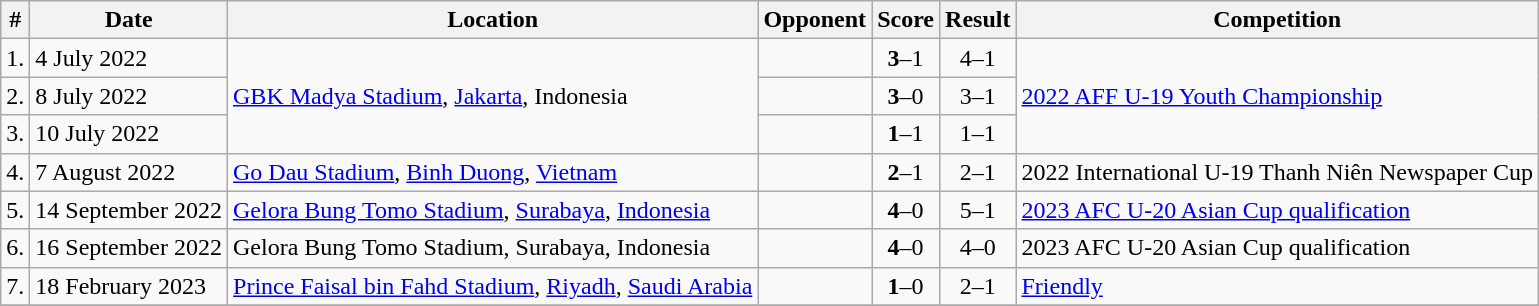<table class="wikitable">
<tr>
<th>#</th>
<th>Date</th>
<th>Location</th>
<th>Opponent</th>
<th>Score</th>
<th>Result</th>
<th>Competition</th>
</tr>
<tr>
<td align="center">1.</td>
<td>4 July 2022</td>
<td rowspan=3><a href='#'>GBK Madya Stadium</a>, <a href='#'>Jakarta</a>, Indonesia</td>
<td></td>
<td align="center"><strong>3</strong>–1</td>
<td align="center">4–1</td>
<td rowspan=3><a href='#'>2022 AFF U-19 Youth Championship</a></td>
</tr>
<tr>
<td align="center">2.</td>
<td>8 July 2022</td>
<td></td>
<td align="center"><strong>3</strong>–0</td>
<td align="center">3–1</td>
</tr>
<tr>
<td align="center">3.</td>
<td>10 July 2022</td>
<td></td>
<td align="center"><strong>1</strong>–1</td>
<td align="center">1–1</td>
</tr>
<tr>
<td align="center">4.</td>
<td>7 August 2022</td>
<td><a href='#'>Go Dau Stadium</a>, <a href='#'>Binh Duong</a>, <a href='#'>Vietnam</a></td>
<td></td>
<td align="center"><strong>2</strong>–1</td>
<td align="center">2–1</td>
<td>2022 International U-19 Thanh Niên Newspaper Cup</td>
</tr>
<tr>
<td align="center">5.</td>
<td>14 September 2022</td>
<td><a href='#'>Gelora Bung Tomo Stadium</a>, <a href='#'>Surabaya</a>, <a href='#'>Indonesia</a></td>
<td></td>
<td align="center"><strong>4</strong>–0</td>
<td align="center">5–1</td>
<td><a href='#'>2023 AFC U-20 Asian Cup qualification</a></td>
</tr>
<tr>
<td align="center">6.</td>
<td>16 September 2022</td>
<td>Gelora Bung Tomo Stadium, Surabaya, Indonesia</td>
<td></td>
<td align="center"><strong>4</strong>–0</td>
<td align="center">4–0</td>
<td>2023 AFC U-20 Asian Cup qualification</td>
</tr>
<tr>
<td align="center">7.</td>
<td>18 February 2023</td>
<td><a href='#'>Prince Faisal bin Fahd Stadium</a>, <a href='#'>Riyadh</a>, <a href='#'>Saudi Arabia</a></td>
<td></td>
<td align="center"><strong>1</strong>–0</td>
<td align="center">2–1</td>
<td><a href='#'>Friendly</a></td>
</tr>
<tr>
</tr>
</table>
